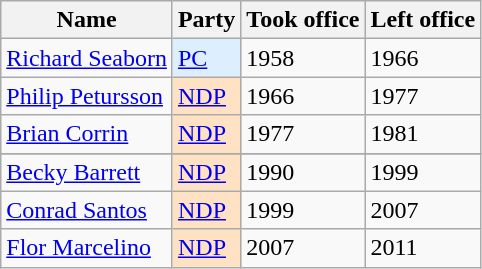<table class="wikitable">
<tr>
<th>Name</th>
<th>Party</th>
<th>Took office</th>
<th>Left office</th>
</tr>
<tr>
<td><a href='#'>Richard Seaborn</a></td>
<td bgcolor=#DDEEFF><a href='#'>PC</a></td>
<td>1958</td>
<td>1966</td>
</tr>
<tr>
<td><a href='#'>Philip Petursson</a></td>
<td bgcolor=#FFE1C4><a href='#'>NDP</a></td>
<td>1966</td>
<td>1977</td>
</tr>
<tr>
<td><a href='#'>Brian Corrin</a></td>
<td bgcolor=#FFE1C4><a href='#'>NDP</a></td>
<td>1977</td>
<td>1981</td>
</tr>
<tr>
</tr>
<tr>
<td><a href='#'>Becky Barrett</a></td>
<td bgcolor=#FFE1C4><a href='#'>NDP</a></td>
<td>1990</td>
<td>1999</td>
</tr>
<tr>
<td><a href='#'>Conrad Santos</a></td>
<td bgcolor=#FFE1C4><a href='#'>NDP</a></td>
<td>1999</td>
<td>2007</td>
</tr>
<tr>
<td><a href='#'>Flor Marcelino</a></td>
<td bgcolor=#FFE1C4><a href='#'>NDP</a></td>
<td>2007</td>
<td>2011</td>
</tr>
</table>
